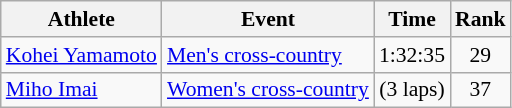<table class=wikitable style=font-size:90%;text-align:center>
<tr>
<th>Athlete</th>
<th>Event</th>
<th>Time</th>
<th>Rank</th>
</tr>
<tr>
<td align=left><a href='#'>Kohei Yamamoto</a></td>
<td align=left><a href='#'>Men's cross-country</a></td>
<td>1:32:35</td>
<td>29</td>
</tr>
<tr>
<td align=left><a href='#'>Miho Imai</a></td>
<td align=left><a href='#'>Women's cross-country</a></td>
<td> (3 laps)</td>
<td>37</td>
</tr>
</table>
